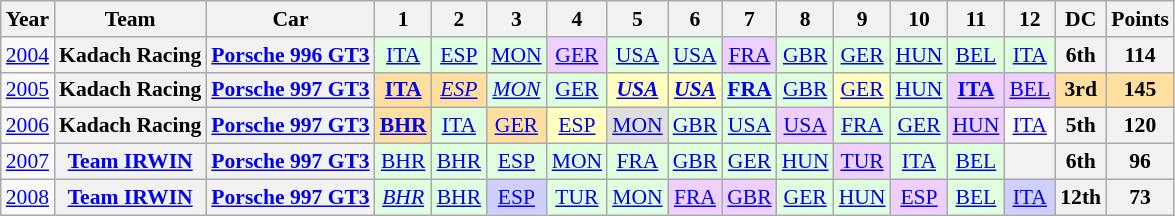<table class="wikitable" style="text-align:center; font-size:90%">
<tr>
<th>Year</th>
<th>Team</th>
<th>Car</th>
<th>1</th>
<th>2</th>
<th>3</th>
<th>4</th>
<th>5</th>
<th>6</th>
<th>7</th>
<th>8</th>
<th>9</th>
<th>10</th>
<th>11</th>
<th>12</th>
<th>DC</th>
<th>Points</th>
</tr>
<tr>
<td><a href='#'>2004</a></td>
<th>Kadach Racing</th>
<th><a href='#'>Porsche 996 GT3</a></th>
<td style="background:#DFFFDF;"><a href='#'>ITA</a><br></td>
<td style="background:#DFFFDF;"><a href='#'>ESP</a><br></td>
<td style="background:#DFFFDF;"><a href='#'>MON</a><br></td>
<td style="background:#EFCFFF;"><a href='#'>GER</a><br></td>
<td style="background:#DFFFDF;"><a href='#'>USA</a><br></td>
<td style="background:#DFFFDF;"><a href='#'>USA</a><br></td>
<td style="background:#EFCFFF;"><a href='#'>FRA</a><br></td>
<td style="background:#DFFFDF;"><a href='#'>GBR</a><br></td>
<td style="background:#DFFFDF;"><a href='#'>GER</a><br></td>
<td style="background:#DFFFDF;"><a href='#'>HUN</a><br></td>
<td style="background:#DFFFDF;"><a href='#'>BEL</a><br></td>
<td style="background:#DFFFDF;"><a href='#'>ITA</a><br></td>
<th>6th</th>
<th>114</th>
</tr>
<tr>
<td><a href='#'>2005</a></td>
<th>Kadach Racing</th>
<th><a href='#'>Porsche 997 GT3</a></th>
<td style="background:#FFDF9F;"><strong><a href='#'>ITA</a></strong><br></td>
<td style="background:#FFDF9F;"><em><a href='#'>ESP</a></em><br></td>
<td style="background:#DFFFDF;"><em><a href='#'>MON</a></em><br></td>
<td style="background:#DFFFDF;"><a href='#'>GER</a><br></td>
<td style="background:#FFFFBF;"><strong><em><a href='#'>USA</a></em></strong><br></td>
<td style="background:#FFFFBF;"><strong><em><a href='#'>USA</a></em></strong><br></td>
<td style="background:#DFFFDF;"><strong><a href='#'>FRA</a></strong><br></td>
<td style="background:#DFFFDF;"><a href='#'>GBR</a><br></td>
<td style="background:#FFFFBF;"><a href='#'>GER</a><br></td>
<td style="background:#DFFFDF;"><a href='#'>HUN</a><br></td>
<td style="background:#EFCFFF;"><strong><a href='#'>ITA</a></strong><br></td>
<td style="background:#EFCFFF;"><a href='#'>BEL</a><br></td>
<td style="background:#FFDF9F;"><strong>3rd</strong></td>
<td style="background:#FFDF9F;"><strong>145</strong></td>
</tr>
<tr>
<td><a href='#'>2006</a></td>
<th>Kadach Racing</th>
<th><a href='#'>Porsche 997 GT3</a></th>
<td style="background:#FFDF9F;"><strong><a href='#'>BHR</a></strong><br></td>
<td style="background:#DFFFDF;"><a href='#'>ITA</a><br></td>
<td style="background:#FFDF9F;"><a href='#'>GER</a><br></td>
<td style="background:#FFFFBF;"><a href='#'>ESP</a><br></td>
<td style="background:#DFDFDF;"><a href='#'>MON</a><br></td>
<td style="background:#DFFFDF;"><a href='#'>GBR</a><br></td>
<td style="background:#DFFFDF;"><a href='#'>USA</a><br></td>
<td style="background:#EFCFFF;"><a href='#'>USA</a><br></td>
<td style="background:#DFFFDF;"><a href='#'>FRA</a><br></td>
<td style="background:#DFFFDF;"><a href='#'>GER</a><br></td>
<td style="background:#EFCFFF;"><a href='#'>HUN</a><br></td>
<td><a href='#'>ITA</a></td>
<th>5th</th>
<th>120</th>
</tr>
<tr>
<td><a href='#'>2007</a></td>
<th><a href='#'>Team IRWIN</a></th>
<th><a href='#'>Porsche 997 GT3</a></th>
<td style="background:#DFFFDF;"><a href='#'>BHR</a><br></td>
<td style="background:#DFFFDF;"><a href='#'>BHR</a><br></td>
<td style="background:#DFFFDF;"><a href='#'>ESP</a><br></td>
<td style="background:#DFFFDF;"><a href='#'>MON</a><br></td>
<td style="background:#DFFFDF;"><a href='#'>FRA</a><br></td>
<td style="background:#DFFFDF;"><a href='#'>GBR</a><br></td>
<td style="background:#DFFFDF;"><a href='#'>GER</a><br></td>
<td style="background:#DFFFDF;"><a href='#'>HUN</a><br></td>
<td style="background:#EFCFFF;"><a href='#'>TUR</a><br></td>
<td style="background:#DFFFDF;"><a href='#'>ITA</a><br></td>
<td style="background:#DFFFDF;"><a href='#'>BEL</a><br></td>
<th></th>
<th>6th</th>
<th>96</th>
</tr>
<tr>
<td><a href='#'>2008</a></td>
<th><a href='#'>Team IRWIN</a></th>
<th><a href='#'>Porsche 997 GT3</a></th>
<td style="background:#DFFFDF;"><em><a href='#'>BHR</a></em><br></td>
<td style="background:#DFFFDF;"><a href='#'>BHR</a><br></td>
<td style="background:#CFCFFF;"><a href='#'>ESP</a><br></td>
<td style="background:#DFFFDF;"><a href='#'>TUR</a><br></td>
<td style="background:#DFFFDF;"><a href='#'>MON</a><br></td>
<td style="background:#EFCFFF;"><a href='#'>FRA</a><br></td>
<td style="background:#EFCFFF;"><a href='#'>GBR</a><br></td>
<td style="background:#DFFFDF;"><a href='#'>GER</a><br></td>
<td style="background:#DFFFDF;"><a href='#'>HUN</a><br></td>
<td style="background:#EFCFFF;"><a href='#'>ESP</a><br></td>
<td style="background:#DFFFDF;"><a href='#'>BEL</a><br></td>
<td style="background:#CFCFFF;"><a href='#'>ITA</a><br></td>
<th>12th</th>
<th>73</th>
</tr>
</table>
